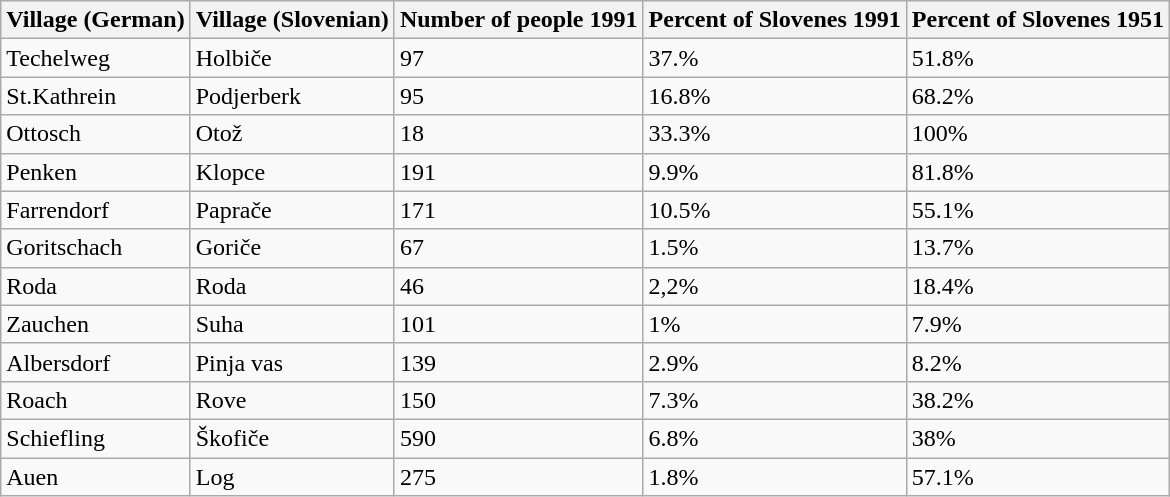<table class="wikitable sortable">
<tr>
<th>Village (German)</th>
<th>Village (Slovenian)</th>
<th>Number of people 1991</th>
<th>Percent of Slovenes 1991</th>
<th>Percent of Slovenes  1951</th>
</tr>
<tr>
<td>Techelweg</td>
<td>Holbiče</td>
<td>97</td>
<td>37.%</td>
<td>51.8%</td>
</tr>
<tr>
<td>St.Kathrein</td>
<td>Podjerberk</td>
<td>95</td>
<td>16.8%</td>
<td>68.2%</td>
</tr>
<tr>
<td>Ottosch</td>
<td>Otož</td>
<td>18</td>
<td>33.3%</td>
<td>100%</td>
</tr>
<tr>
<td>Penken</td>
<td>Klopce</td>
<td>191</td>
<td>9.9%</td>
<td>81.8%</td>
</tr>
<tr>
<td>Farrendorf</td>
<td>Paprače</td>
<td>171</td>
<td>10.5%</td>
<td>55.1%</td>
</tr>
<tr>
<td>Goritschach</td>
<td>Goriče</td>
<td>67</td>
<td>1.5%</td>
<td>13.7%</td>
</tr>
<tr>
<td>Roda</td>
<td>Roda</td>
<td>46</td>
<td>2,2%</td>
<td>18.4%</td>
</tr>
<tr>
<td>Zauchen</td>
<td>Suha</td>
<td>101</td>
<td>1%</td>
<td>7.9%</td>
</tr>
<tr>
<td>Albersdorf</td>
<td>Pinja vas</td>
<td>139</td>
<td>2.9%</td>
<td>8.2%</td>
</tr>
<tr>
<td>Roach</td>
<td>Rove</td>
<td>150</td>
<td>7.3%</td>
<td>38.2%</td>
</tr>
<tr>
<td>Schiefling</td>
<td>Škofiče</td>
<td>590</td>
<td>6.8%</td>
<td>38%</td>
</tr>
<tr>
<td>Auen</td>
<td>Log</td>
<td>275</td>
<td>1.8%</td>
<td>57.1%</td>
</tr>
</table>
